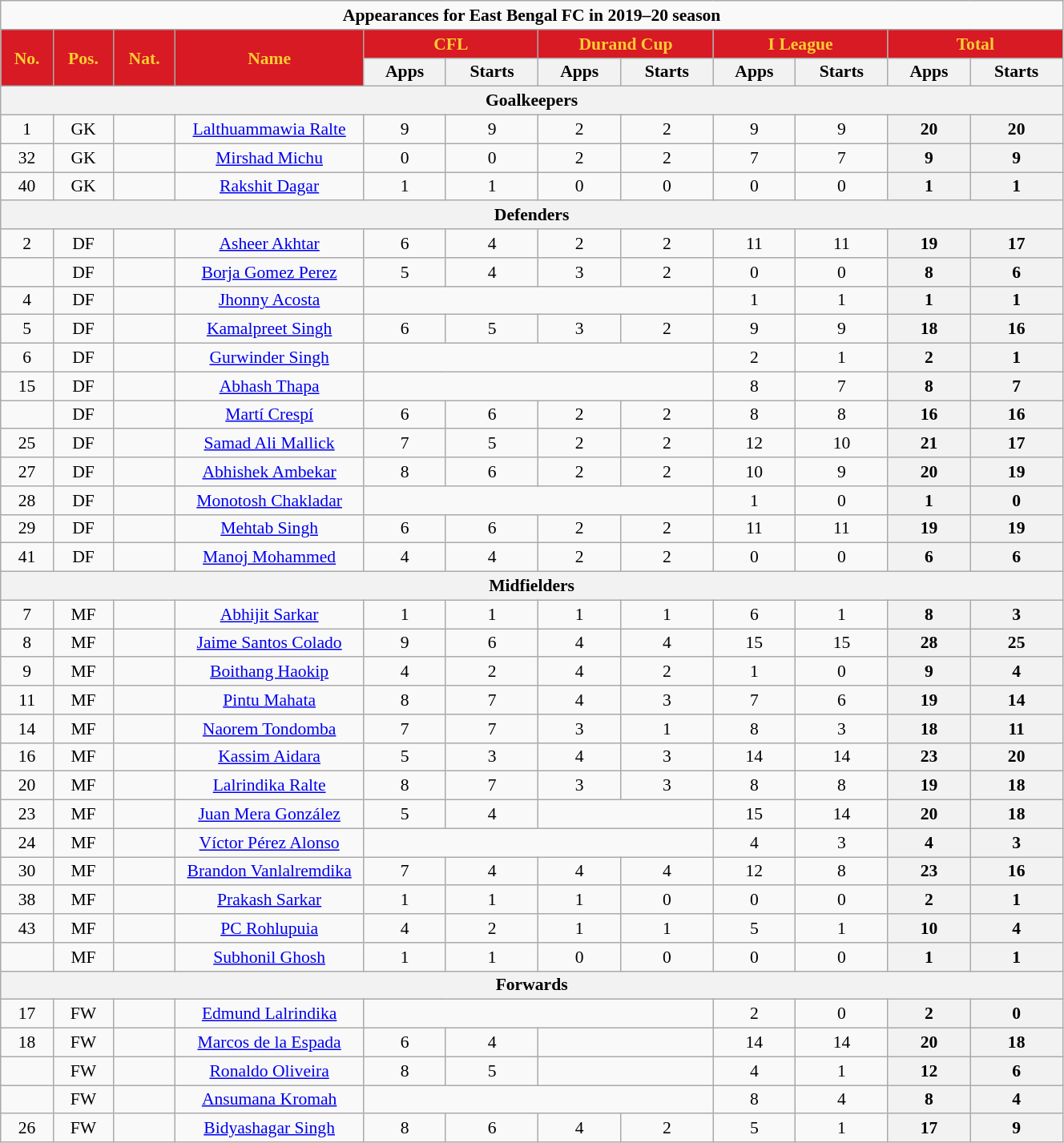<table class="wikitable sortable" style="text-align:center; font-size:90%; width:70%;">
<tr>
<td colspan="14"><strong>Appearances for East Bengal FC in 2019–20 season</strong></td>
</tr>
<tr>
<th style="background:#d71a23; color:#ffcd31; text-align:center;" rowspan="2">No.</th>
<th style="background:#d71a23; color:#ffcd31; text-align:center;" rowspan="2">Pos.</th>
<th style="background:#d71a23; color:#ffcd31; text-align:center;" rowspan="2">Nat.</th>
<th style="background:#d71a23; color:#ffcd31; text-align:center; width:150px;" rowspan="2">Name</th>
<th style="background:#d71a23; color:#ffcd31; text-align:center; width:86px;" colspan="2">CFL</th>
<th style="background:#d71a23; color:#ffcd31; text-align:center; width:86px;" colspan="2">Durand Cup</th>
<th style="background:#d71a23; color:#ffcd31; text-align:center; width:86px;" colspan="2">I League</th>
<th style="background:#d71a23; color:#ffcd31; text-align:center; width:86px;" colspan="2">Total</th>
</tr>
<tr>
<th>Apps</th>
<th>Starts</th>
<th>Apps</th>
<th>Starts</th>
<th>Apps</th>
<th>Starts</th>
<th>Apps</th>
<th>Starts</th>
</tr>
<tr>
<th colspan="12"><strong>Goalkeepers</strong></th>
</tr>
<tr>
<td>1</td>
<td>GK</td>
<td></td>
<td><a href='#'>Lalthuammawia Ralte</a></td>
<td>9</td>
<td>9</td>
<td>2</td>
<td>2</td>
<td>9</td>
<td>9</td>
<th>20</th>
<th>20</th>
</tr>
<tr>
<td>32</td>
<td>GK</td>
<td></td>
<td><a href='#'>Mirshad Michu</a></td>
<td>0</td>
<td>0</td>
<td>2</td>
<td>2</td>
<td>7</td>
<td>7</td>
<th>9</th>
<th>9</th>
</tr>
<tr>
<td>40</td>
<td>GK</td>
<td></td>
<td><a href='#'>Rakshit Dagar</a></td>
<td>1</td>
<td>1</td>
<td>0</td>
<td>0</td>
<td>0</td>
<td>0</td>
<th><strong>1</strong></th>
<th><strong>1</strong></th>
</tr>
<tr>
<th colspan="12"><strong>Defenders</strong></th>
</tr>
<tr>
<td>2</td>
<td>DF</td>
<td></td>
<td><a href='#'>Asheer Akhtar</a></td>
<td>6</td>
<td>4</td>
<td>2</td>
<td>2</td>
<td>11</td>
<td>11</td>
<th>19</th>
<th>17</th>
</tr>
<tr>
<td></td>
<td>DF</td>
<td></td>
<td><a href='#'>Borja Gomez Perez</a></td>
<td>5</td>
<td>4</td>
<td>3</td>
<td>2</td>
<td>0</td>
<td>0</td>
<th><strong>8</strong></th>
<th><strong>6</strong></th>
</tr>
<tr>
<td>4</td>
<td>DF</td>
<td></td>
<td><a href='#'>Jhonny Acosta</a></td>
<td colspan="4"></td>
<td>1</td>
<td>1</td>
<th>1</th>
<th>1</th>
</tr>
<tr>
<td>5</td>
<td>DF</td>
<td></td>
<td><a href='#'>Kamalpreet Singh</a></td>
<td>6</td>
<td>5</td>
<td>3</td>
<td>2</td>
<td>9</td>
<td>9</td>
<th>18</th>
<th>16</th>
</tr>
<tr>
<td>6</td>
<td>DF</td>
<td></td>
<td><a href='#'>Gurwinder Singh</a></td>
<td colspan="4"></td>
<td>2</td>
<td>1</td>
<th>2</th>
<th>1</th>
</tr>
<tr>
<td>15</td>
<td>DF</td>
<td></td>
<td><a href='#'>Abhash Thapa</a></td>
<td colspan="4"></td>
<td>8</td>
<td>7</td>
<th>8</th>
<th>7</th>
</tr>
<tr>
<td></td>
<td>DF</td>
<td></td>
<td><a href='#'>Martí Crespí</a></td>
<td>6</td>
<td>6</td>
<td>2</td>
<td>2</td>
<td>8</td>
<td>8</td>
<th>16</th>
<th>16</th>
</tr>
<tr>
<td>25</td>
<td>DF</td>
<td></td>
<td><a href='#'>Samad Ali Mallick</a></td>
<td>7</td>
<td>5</td>
<td>2</td>
<td>2</td>
<td>12</td>
<td>10</td>
<th>21</th>
<th>17</th>
</tr>
<tr>
<td>27</td>
<td>DF</td>
<td></td>
<td><a href='#'>Abhishek Ambekar</a></td>
<td>8</td>
<td>6</td>
<td>2</td>
<td>2</td>
<td>10</td>
<td>9</td>
<th>20</th>
<th>19</th>
</tr>
<tr>
<td>28</td>
<td>DF</td>
<td></td>
<td><a href='#'>Monotosh Chakladar</a></td>
<td colspan="4"></td>
<td>1</td>
<td>0</td>
<th>1</th>
<th>0</th>
</tr>
<tr>
<td>29</td>
<td>DF</td>
<td></td>
<td><a href='#'>Mehtab Singh</a></td>
<td>6</td>
<td>6</td>
<td>2</td>
<td>2</td>
<td>11</td>
<td>11</td>
<th>19</th>
<th>19</th>
</tr>
<tr>
<td>41</td>
<td>DF</td>
<td></td>
<td><a href='#'>Manoj Mohammed</a></td>
<td>4</td>
<td>4</td>
<td>2</td>
<td>2</td>
<td>0</td>
<td>0</td>
<th><strong>6</strong></th>
<th><strong>6</strong></th>
</tr>
<tr>
<th colspan="12"><strong>Midfielders</strong></th>
</tr>
<tr>
<td>7</td>
<td>MF</td>
<td></td>
<td><a href='#'>Abhijit Sarkar</a></td>
<td>1</td>
<td>1</td>
<td>1</td>
<td>1</td>
<td>6</td>
<td>1</td>
<th>8</th>
<th><strong>3</strong></th>
</tr>
<tr>
<td>8</td>
<td>MF</td>
<td></td>
<td><a href='#'>Jaime Santos Colado</a></td>
<td>9</td>
<td>6</td>
<td>4</td>
<td>4</td>
<td>15</td>
<td>15</td>
<th>28</th>
<th>25</th>
</tr>
<tr>
<td>9</td>
<td>MF</td>
<td></td>
<td><a href='#'>Boithang Haokip</a></td>
<td>4</td>
<td>2</td>
<td>4</td>
<td>2</td>
<td>1</td>
<td>0</td>
<th>9</th>
<th><strong>4</strong></th>
</tr>
<tr>
<td>11</td>
<td>MF</td>
<td></td>
<td><a href='#'>Pintu Mahata</a></td>
<td>8</td>
<td>7</td>
<td>4</td>
<td>3</td>
<td>7</td>
<td>6</td>
<th>19</th>
<th>14</th>
</tr>
<tr>
<td>14</td>
<td>MF</td>
<td></td>
<td><a href='#'>Naorem Tondomba</a></td>
<td>7</td>
<td>7</td>
<td>3</td>
<td>1</td>
<td>8</td>
<td>3</td>
<th>18</th>
<th>11</th>
</tr>
<tr>
<td>16</td>
<td>MF</td>
<td></td>
<td><a href='#'>Kassim Aidara</a></td>
<td>5</td>
<td>3</td>
<td>4</td>
<td>3</td>
<td>14</td>
<td>14</td>
<th>23</th>
<th>20</th>
</tr>
<tr>
<td>20</td>
<td>MF</td>
<td></td>
<td><a href='#'>Lalrindika Ralte</a></td>
<td>8</td>
<td>7</td>
<td>3</td>
<td>3</td>
<td>8</td>
<td>8</td>
<th>19</th>
<th>18</th>
</tr>
<tr>
<td>23</td>
<td>MF</td>
<td></td>
<td><a href='#'>Juan Mera González</a></td>
<td>5</td>
<td>4</td>
<td colspan="2"></td>
<td>15</td>
<td>14</td>
<th>20</th>
<th>18</th>
</tr>
<tr>
<td>24</td>
<td>MF</td>
<td></td>
<td><a href='#'>Víctor Pérez Alonso</a></td>
<td colspan="4"></td>
<td>4</td>
<td>3</td>
<th>4</th>
<th>3</th>
</tr>
<tr>
<td>30</td>
<td>MF</td>
<td></td>
<td><a href='#'>Brandon Vanlalremdika</a></td>
<td>7</td>
<td>4</td>
<td>4</td>
<td>4</td>
<td>12</td>
<td>8</td>
<th>23</th>
<th>16</th>
</tr>
<tr>
<td>38</td>
<td>MF</td>
<td></td>
<td><a href='#'>Prakash Sarkar</a></td>
<td>1</td>
<td>1</td>
<td>1</td>
<td>0</td>
<td>0</td>
<td>0</td>
<th><strong>2</strong></th>
<th><strong>1</strong></th>
</tr>
<tr>
<td>43</td>
<td>MF</td>
<td></td>
<td><a href='#'>PC Rohlupuia</a></td>
<td>4</td>
<td>2</td>
<td>1</td>
<td>1</td>
<td>5</td>
<td>1</td>
<th>10</th>
<th>4</th>
</tr>
<tr>
<td></td>
<td>MF</td>
<td></td>
<td><a href='#'>Subhonil Ghosh</a></td>
<td>1</td>
<td>1</td>
<td>0</td>
<td>0</td>
<td>0</td>
<td>0</td>
<th><strong>1</strong></th>
<th><strong>1</strong></th>
</tr>
<tr>
<th colspan="12"><strong>Forwards</strong></th>
</tr>
<tr>
<td>17</td>
<td>FW</td>
<td></td>
<td><a href='#'>Edmund Lalrindika</a></td>
<td colspan="4"></td>
<td>2</td>
<td>0</td>
<th>2</th>
<th>0</th>
</tr>
<tr>
<td>18</td>
<td>FW</td>
<td></td>
<td><a href='#'>Marcos de la Espada</a></td>
<td>6</td>
<td>4</td>
<td colspan="2"></td>
<td>14</td>
<td>14</td>
<th>20</th>
<th>18</th>
</tr>
<tr>
<td></td>
<td>FW</td>
<td></td>
<td><a href='#'>Ronaldo Oliveira</a></td>
<td>8</td>
<td>5</td>
<td colspan="2"></td>
<td>4</td>
<td>1</td>
<th>12</th>
<th><strong>6</strong></th>
</tr>
<tr>
<td></td>
<td>FW</td>
<td></td>
<td><a href='#'>Ansumana Kromah</a></td>
<td colspan="4"></td>
<td>8</td>
<td>4</td>
<th>8</th>
<th>4</th>
</tr>
<tr>
<td>26</td>
<td>FW</td>
<td></td>
<td><a href='#'>Bidyashagar Singh</a></td>
<td>8</td>
<td>6</td>
<td>4</td>
<td>2</td>
<td>5</td>
<td>1</td>
<th>17</th>
<th>9</th>
</tr>
</table>
